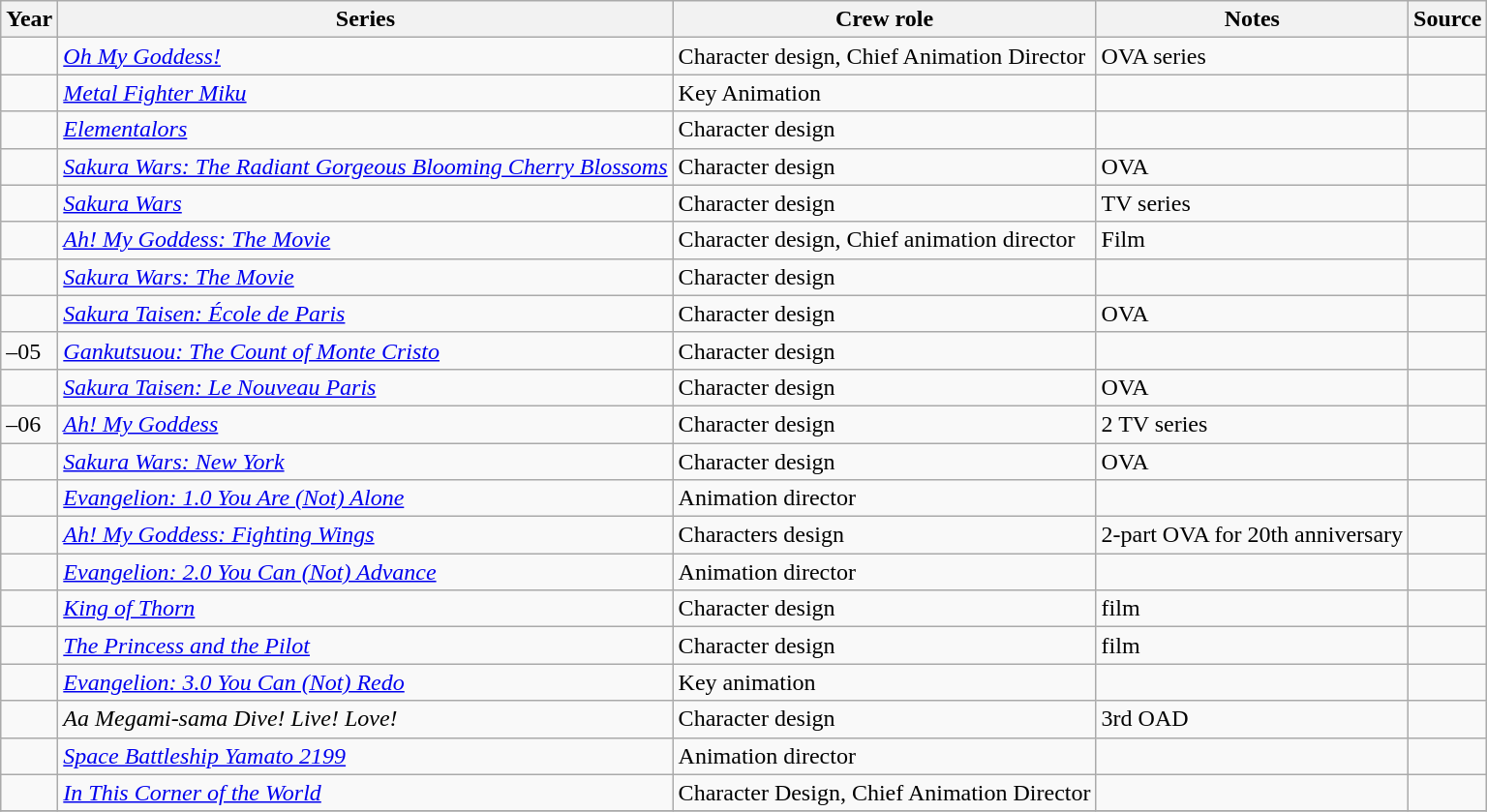<table class="wikitable sortable plainrowheaders">
<tr>
<th>Year</th>
<th>Series</th>
<th>Crew role</th>
<th class="unsortable">Notes</th>
<th class="unsortable">Source</th>
</tr>
<tr>
<td></td>
<td><em><a href='#'>Oh My Goddess!</a></em></td>
<td>Character design, Chief Animation Director </td>
<td>OVA series</td>
<td></td>
</tr>
<tr>
<td></td>
<td><em><a href='#'>Metal Fighter Miku</a></em></td>
<td>Key Animation </td>
<td></td>
<td></td>
</tr>
<tr>
<td></td>
<td><em><a href='#'>Elementalors</a></em></td>
<td>Character design</td>
<td></td>
<td></td>
</tr>
<tr>
<td></td>
<td><em><a href='#'>Sakura Wars: The Radiant Gorgeous Blooming Cherry Blossoms</a></em></td>
<td>Character design</td>
<td>OVA</td>
<td></td>
</tr>
<tr>
<td></td>
<td><em><a href='#'>Sakura Wars</a></em></td>
<td>Character design</td>
<td>TV series</td>
<td></td>
</tr>
<tr>
<td></td>
<td><em><a href='#'>Ah! My Goddess: The Movie</a></em></td>
<td>Character design, Chief animation director </td>
<td>Film</td>
<td></td>
</tr>
<tr>
<td></td>
<td><em><a href='#'>Sakura Wars: The Movie</a></em></td>
<td>Character design</td>
<td></td>
<td></td>
</tr>
<tr>
<td></td>
<td><em><a href='#'>Sakura Taisen: École de Paris</a></em></td>
<td>Character design</td>
<td>OVA</td>
<td></td>
</tr>
<tr>
<td>–05</td>
<td><em><a href='#'>Gankutsuou: The Count of Monte Cristo</a></em></td>
<td>Character design</td>
<td></td>
<td></td>
</tr>
<tr>
<td></td>
<td><em><a href='#'>Sakura Taisen: Le Nouveau Paris</a></em></td>
<td>Character design</td>
<td>OVA</td>
<td></td>
</tr>
<tr>
<td>–06</td>
<td><em><a href='#'>Ah! My Goddess</a></em></td>
<td>Character design</td>
<td>2 TV series</td>
<td></td>
</tr>
<tr>
<td></td>
<td><em><a href='#'>Sakura Wars: New York</a></em></td>
<td>Character design</td>
<td>OVA</td>
<td></td>
</tr>
<tr>
<td></td>
<td><em><a href='#'>Evangelion: 1.0 You Are (Not) Alone</a></em></td>
<td>Animation director</td>
<td></td>
<td></td>
</tr>
<tr>
<td></td>
<td><em><a href='#'>Ah! My Goddess: Fighting Wings</a></em></td>
<td>Characters design</td>
<td>2-part OVA for 20th anniversary</td>
<td></td>
</tr>
<tr>
<td></td>
<td><em><a href='#'>Evangelion: 2.0 You Can (Not) Advance</a></em></td>
<td>Animation director</td>
<td></td>
<td></td>
</tr>
<tr>
<td></td>
<td><em><a href='#'>King of Thorn</a></em></td>
<td>Character design</td>
<td>film</td>
<td></td>
</tr>
<tr>
<td></td>
<td><em><a href='#'>The Princess and the Pilot</a></em></td>
<td>Character design</td>
<td>film</td>
<td></td>
</tr>
<tr>
<td></td>
<td><em><a href='#'>Evangelion: 3.0 You Can (Not) Redo</a></em></td>
<td>Key animation</td>
<td></td>
<td></td>
</tr>
<tr>
<td></td>
<td><em>Aa Megami-sama Dive! Live! Love!</em></td>
<td>Character design</td>
<td>3rd OAD</td>
<td></td>
</tr>
<tr>
<td></td>
<td><em><a href='#'>Space Battleship Yamato 2199</a></em></td>
<td>Animation director </td>
<td></td>
<td></td>
</tr>
<tr>
<td></td>
<td><em><a href='#'>In This Corner of the World</a></em></td>
<td>Character Design, Chief Animation Director</td>
<td></td>
<td></td>
</tr>
<tr>
</tr>
</table>
